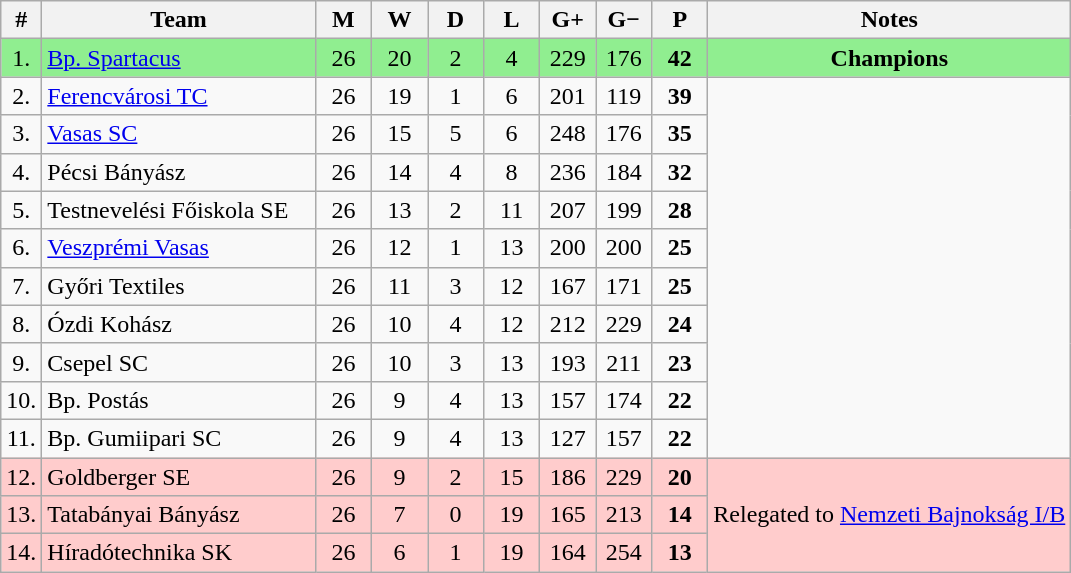<table class="wikitable" style="text-align: center;">
<tr>
<th width="15">#</th>
<th width="175">Team</th>
<th width="30">M</th>
<th width="30">W</th>
<th width="30">D</th>
<th width="30">L</th>
<th width="30">G+</th>
<th width="30">G−</th>
<th width="30">P</th>
<th>Notes</th>
</tr>
<tr style="background: #90EE90;">
<td>1.</td>
<td align="left"><a href='#'>Bp. Spartacus</a></td>
<td>26</td>
<td>20</td>
<td>2</td>
<td>4</td>
<td>229</td>
<td>176</td>
<td><strong>42</strong></td>
<td><strong>Champions</strong></td>
</tr>
<tr>
<td>2.</td>
<td align="left"><a href='#'>Ferencvárosi TC</a></td>
<td>26</td>
<td>19</td>
<td>1</td>
<td>6</td>
<td>201</td>
<td>119</td>
<td><strong>39</strong></td>
</tr>
<tr>
<td>3.</td>
<td align="left"><a href='#'>Vasas SC</a></td>
<td>26</td>
<td>15</td>
<td>5</td>
<td>6</td>
<td>248</td>
<td>176</td>
<td><strong>35</strong></td>
</tr>
<tr>
<td>4.</td>
<td align="left">Pécsi Bányász</td>
<td>26</td>
<td>14</td>
<td>4</td>
<td>8</td>
<td>236</td>
<td>184</td>
<td><strong>32</strong></td>
</tr>
<tr>
<td>5.</td>
<td align="left">Testnevelési Főiskola SE</td>
<td>26</td>
<td>13</td>
<td>2</td>
<td>11</td>
<td>207</td>
<td>199</td>
<td><strong>28</strong></td>
</tr>
<tr>
<td>6.</td>
<td align="left"><a href='#'>Veszprémi Vasas</a></td>
<td>26</td>
<td>12</td>
<td>1</td>
<td>13</td>
<td>200</td>
<td>200</td>
<td><strong>25</strong></td>
</tr>
<tr>
<td>7.</td>
<td align="left">Győri Textiles</td>
<td>26</td>
<td>11</td>
<td>3</td>
<td>12</td>
<td>167</td>
<td>171</td>
<td><strong>25</strong></td>
</tr>
<tr>
<td>8.</td>
<td align="left">Ózdi Kohász</td>
<td>26</td>
<td>10</td>
<td>4</td>
<td>12</td>
<td>212</td>
<td>229</td>
<td><strong>24</strong></td>
</tr>
<tr>
<td>9.</td>
<td align="left">Csepel SC</td>
<td>26</td>
<td>10</td>
<td>3</td>
<td>13</td>
<td>193</td>
<td>211</td>
<td><strong>23</strong></td>
</tr>
<tr>
<td>10.</td>
<td align="left">Bp. Postás</td>
<td>26</td>
<td>9</td>
<td>4</td>
<td>13</td>
<td>157</td>
<td>174</td>
<td><strong>22</strong></td>
</tr>
<tr>
<td>11.</td>
<td align="left">Bp. Gumiipari SC</td>
<td>26</td>
<td>9</td>
<td>4</td>
<td>13</td>
<td>127</td>
<td>157</td>
<td><strong>22</strong></td>
</tr>
<tr style="background: #FFCCCC;">
<td>12.</td>
<td align="left">Goldberger SE</td>
<td>26</td>
<td>9</td>
<td>2</td>
<td>15</td>
<td>186</td>
<td>229</td>
<td><strong>20</strong></td>
<td rowspan="3">Relegated to <a href='#'>Nemzeti Bajnokság I/B</a></td>
</tr>
<tr style="background: #FFCCCC;">
<td>13.</td>
<td align="left">Tatabányai Bányász</td>
<td>26</td>
<td>7</td>
<td>0</td>
<td>19</td>
<td>165</td>
<td>213</td>
<td><strong>14</strong></td>
</tr>
<tr style="background: #FFCCCC;">
<td>14.</td>
<td align="left">Híradótechnika SK</td>
<td>26</td>
<td>6</td>
<td>1</td>
<td>19</td>
<td>164</td>
<td>254</td>
<td><strong>13</strong></td>
</tr>
</table>
